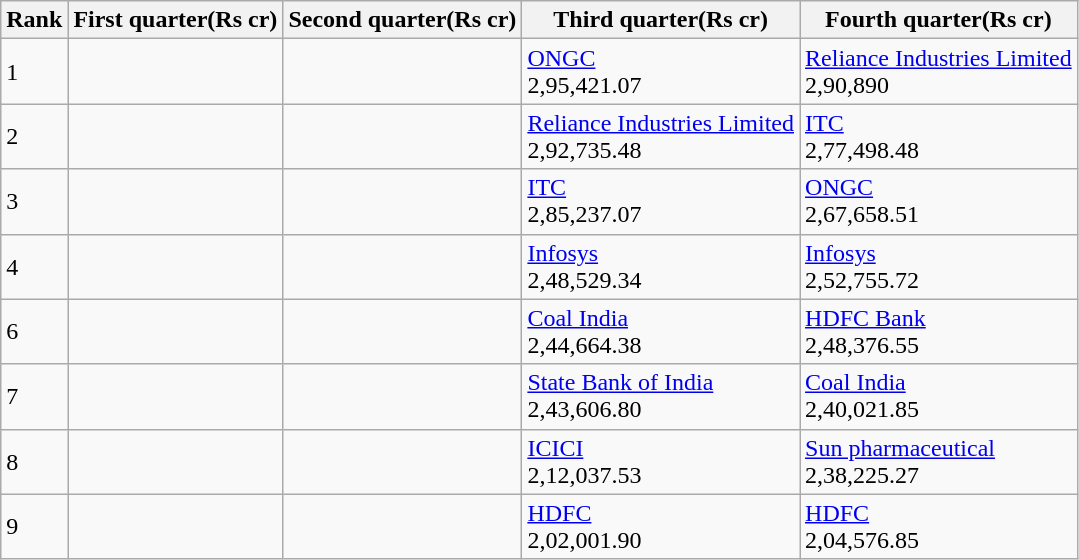<table class="wikitable">
<tr>
<th>Rank</th>
<th>First quarter(Rs cr)</th>
<th>Second quarter(Rs cr)</th>
<th>Third quarter(Rs cr)</th>
<th>Fourth quarter(Rs cr)</th>
</tr>
<tr>
<td>1</td>
<td></td>
<td></td>
<td><a href='#'>ONGC</a> <br> 2,95,421.07</td>
<td><a href='#'>Reliance Industries Limited</a> <br> 2,90,890</td>
</tr>
<tr>
<td>2</td>
<td></td>
<td></td>
<td><a href='#'>Reliance Industries Limited</a> <br> 2,92,735.48</td>
<td><a href='#'>ITC</a> <br>2,77,498.48</td>
</tr>
<tr>
<td>3</td>
<td></td>
<td></td>
<td><a href='#'>ITC</a> <br> 2,85,237.07</td>
<td><a href='#'>ONGC</a> <br> 2,67,658.51</td>
</tr>
<tr>
<td>4</td>
<td></td>
<td></td>
<td><a href='#'>Infosys</a> <br> 2,48,529.34</td>
<td><a href='#'>Infosys</a> <br> 2,52,755.72</td>
</tr>
<tr>
<td>6</td>
<td></td>
<td></td>
<td><a href='#'>Coal India</a> <br>2,44,664.38</td>
<td><a href='#'>HDFC Bank</a> <br>2,48,376.55</td>
</tr>
<tr>
<td>7</td>
<td></td>
<td></td>
<td><a href='#'>State Bank of India</a> <br>2,43,606.80</td>
<td><a href='#'>Coal India</a> <br>2,40,021.85</td>
</tr>
<tr>
<td>8</td>
<td></td>
<td></td>
<td><a href='#'>ICICI</a> <br> 2,12,037.53</td>
<td><a href='#'>Sun pharmaceutical</a><br>2,38,225.27</td>
</tr>
<tr>
<td>9</td>
<td></td>
<td></td>
<td><a href='#'>HDFC</a> <br> 2,02,001.90</td>
<td><a href='#'>HDFC</a> <br> 2,04,576.85</td>
</tr>
</table>
